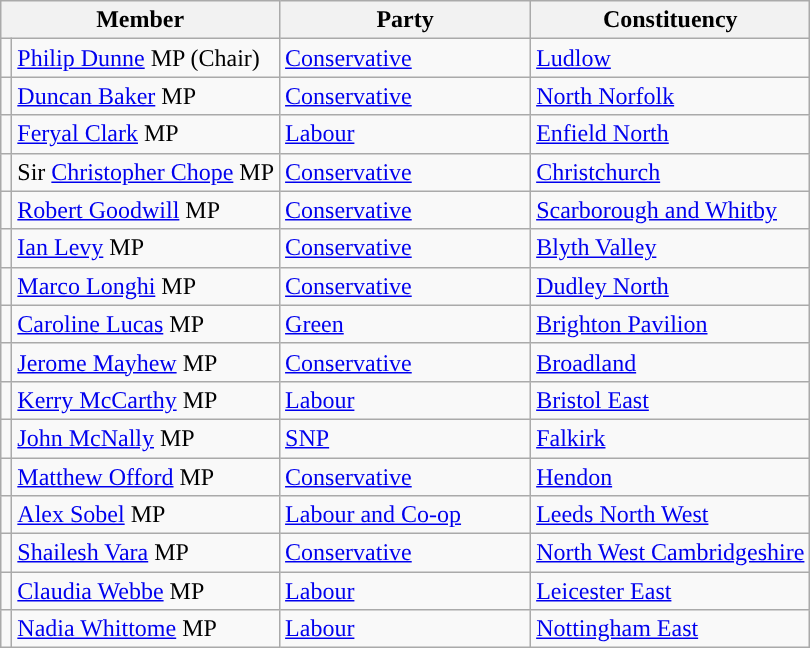<table class="wikitable">
<tr>
<th width="160px" colspan="2" valign="top">Member</th>
<th width="160px" valign="top">Party</th>
<th valign="top">Constituency</th>
</tr>
<tr>
<td style="color:inherit;background:"></td>
<td><a href='#'>Philip Dunne</a> MP (Chair)</td>
<td><a href='#'>Conservative</a></td>
<td><a href='#'>Ludlow</a></td>
</tr>
<tr>
<td style="color:inherit;background:"></td>
<td><a href='#'>Duncan Baker</a> MP</td>
<td><a href='#'>Conservative</a></td>
<td><a href='#'>North Norfolk</a></td>
</tr>
<tr>
<td style="color:inherit;background:"></td>
<td><a href='#'>Feryal Clark</a> MP</td>
<td><a href='#'>Labour</a></td>
<td><a href='#'>Enfield North</a></td>
</tr>
<tr>
<td style="color:inherit;background:"></td>
<td>Sir <a href='#'>Christopher Chope</a> MP</td>
<td><a href='#'>Conservative</a></td>
<td><a href='#'>Christchurch</a></td>
</tr>
<tr>
<td style="color:inherit;background:"></td>
<td><a href='#'>Robert Goodwill</a> MP</td>
<td><a href='#'>Conservative</a></td>
<td><a href='#'>Scarborough and Whitby</a></td>
</tr>
<tr>
<td style="color:inherit;background:"></td>
<td><a href='#'>Ian Levy</a> MP</td>
<td><a href='#'>Conservative</a></td>
<td><a href='#'>Blyth Valley</a></td>
</tr>
<tr>
<td style="color:inherit;background:"></td>
<td><a href='#'>Marco Longhi</a> MP</td>
<td><a href='#'>Conservative</a></td>
<td><a href='#'>Dudley North</a></td>
</tr>
<tr>
<td style="color:inherit;background:"></td>
<td><a href='#'>Caroline Lucas</a> MP</td>
<td><a href='#'>Green</a></td>
<td><a href='#'>Brighton Pavilion</a></td>
</tr>
<tr>
<td style="color:inherit;background:"></td>
<td><a href='#'>Jerome Mayhew</a> MP</td>
<td><a href='#'>Conservative</a></td>
<td><a href='#'>Broadland</a></td>
</tr>
<tr>
<td style="color:inherit;background:"></td>
<td><a href='#'>Kerry McCarthy</a> MP</td>
<td><a href='#'>Labour</a></td>
<td><a href='#'>Bristol East</a></td>
</tr>
<tr>
<td style="color:inherit;background:"></td>
<td><a href='#'>John McNally</a> MP</td>
<td><a href='#'>SNP</a></td>
<td><a href='#'>Falkirk</a></td>
</tr>
<tr>
<td style="color:inherit;background:"></td>
<td><a href='#'>Matthew Offord</a> MP</td>
<td><a href='#'>Conservative</a></td>
<td><a href='#'>Hendon</a></td>
</tr>
<tr>
<td style="color:inherit;background:"></td>
<td><a href='#'>Alex Sobel</a> MP</td>
<td><a href='#'>Labour and Co-op</a></td>
<td><a href='#'>Leeds North West</a></td>
</tr>
<tr>
<td style="color:inherit;background:"></td>
<td><a href='#'>Shailesh Vara</a> MP</td>
<td><a href='#'>Conservative</a></td>
<td><a href='#'>North West Cambridgeshire</a></td>
</tr>
<tr>
<td style="color:inherit;background:"></td>
<td><a href='#'>Claudia Webbe</a> MP</td>
<td><a href='#'>Labour</a></td>
<td><a href='#'>Leicester East</a></td>
</tr>
<tr>
<td style="color:inherit;background:"></td>
<td><a href='#'>Nadia Whittome</a> MP</td>
<td><a href='#'>Labour</a></td>
<td><a href='#'>Nottingham East</a></td>
</tr>
</table>
